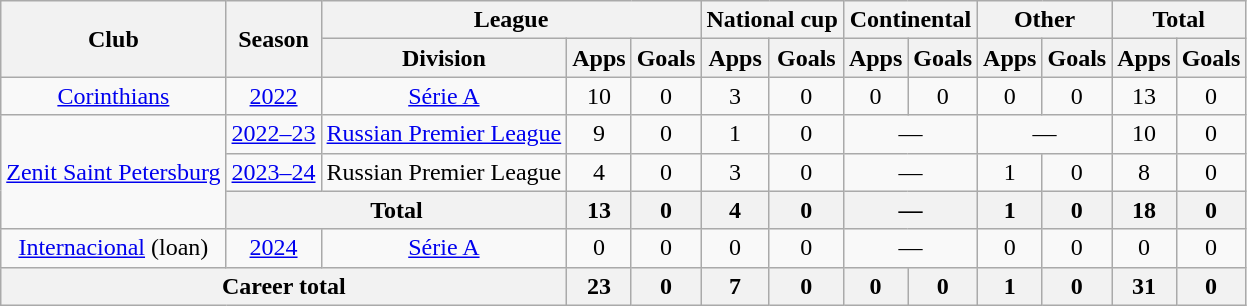<table class="wikitable" style="text-align: center;">
<tr>
<th rowspan="2">Club</th>
<th rowspan="2">Season</th>
<th colspan="3">League</th>
<th colspan="2">National cup</th>
<th colspan="2">Continental</th>
<th colspan="2">Other</th>
<th colspan="2">Total</th>
</tr>
<tr>
<th>Division</th>
<th>Apps</th>
<th>Goals</th>
<th>Apps</th>
<th>Goals</th>
<th>Apps</th>
<th>Goals</th>
<th>Apps</th>
<th>Goals</th>
<th>Apps</th>
<th>Goals</th>
</tr>
<tr>
<td><a href='#'>Corinthians</a></td>
<td><a href='#'>2022</a></td>
<td><a href='#'>Série A</a></td>
<td>10</td>
<td>0</td>
<td>3</td>
<td>0</td>
<td>0</td>
<td>0</td>
<td>0</td>
<td>0</td>
<td>13</td>
<td>0</td>
</tr>
<tr>
<td rowspan="3"><a href='#'>Zenit Saint Petersburg</a></td>
<td><a href='#'>2022–23</a></td>
<td><a href='#'>Russian Premier League</a></td>
<td>9</td>
<td>0</td>
<td>1</td>
<td>0</td>
<td colspan="2">—</td>
<td colspan="2">—</td>
<td>10</td>
<td>0</td>
</tr>
<tr>
<td><a href='#'>2023–24</a></td>
<td>Russian Premier League</td>
<td>4</td>
<td>0</td>
<td>3</td>
<td>0</td>
<td colspan="2">—</td>
<td>1</td>
<td>0</td>
<td>8</td>
<td>0</td>
</tr>
<tr>
<th colspan="2">Total</th>
<th>13</th>
<th>0</th>
<th>4</th>
<th>0</th>
<th colspan="2">—</th>
<th>1</th>
<th>0</th>
<th>18</th>
<th>0</th>
</tr>
<tr>
<td><a href='#'>Internacional</a> (loan)</td>
<td><a href='#'>2024</a></td>
<td><a href='#'>Série A</a></td>
<td>0</td>
<td>0</td>
<td>0</td>
<td>0</td>
<td colspan="2">—</td>
<td>0</td>
<td>0</td>
<td>0</td>
<td>0</td>
</tr>
<tr>
<th colspan="3">Career total</th>
<th>23</th>
<th>0</th>
<th>7</th>
<th>0</th>
<th>0</th>
<th>0</th>
<th>1</th>
<th>0</th>
<th>31</th>
<th>0</th>
</tr>
</table>
